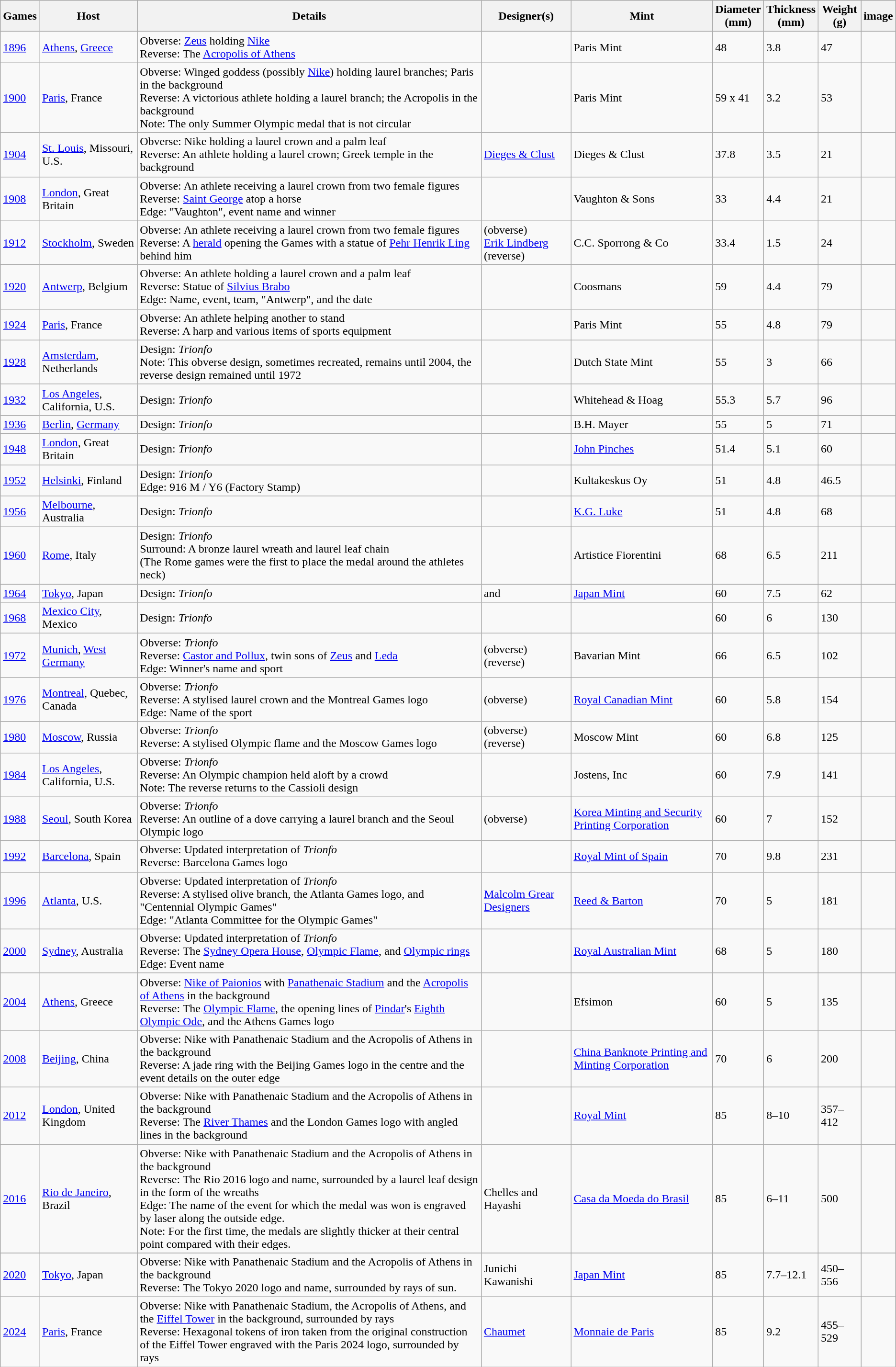<table class="wikitable sortable">
<tr>
<th scope="col">Games</th>
<th scope="col">Host</th>
<th scope="col" class="unsortable">Details</th>
<th scope="col">Designer(s)</th>
<th scope="col">Mint</th>
<th scope="col">Diameter<br>(mm)</th>
<th scope="col">Thickness<br>(mm)</th>
<th scope="col">Weight<br>(g)</th>
<th scope="col">image</th>
</tr>
<tr>
<td><a href='#'>1896</a></td>
<td><a href='#'>Athens</a>, <a href='#'>Greece</a></td>
<td>Obverse: <a href='#'>Zeus</a> holding <a href='#'>Nike</a><br>Reverse: The <a href='#'>Acropolis of Athens</a></td>
<td></td>
<td>Paris Mint</td>
<td>48</td>
<td>3.8</td>
<td>47</td>
<td></td>
</tr>
<tr>
<td><a href='#'>1900</a></td>
<td><a href='#'>Paris</a>, France</td>
<td>Obverse: Winged goddess (possibly <a href='#'>Nike</a>) holding laurel branches; Paris in the background<br>Reverse: A victorious athlete holding a laurel branch; the Acropolis in the background<br> Note: The only Summer Olympic medal that is not circular</td>
<td></td>
<td>Paris Mint</td>
<td>59 x 41</td>
<td>3.2</td>
<td>53</td>
<td></td>
</tr>
<tr>
<td><a href='#'>1904</a></td>
<td><a href='#'>St. Louis</a>, Missouri, U.S.</td>
<td>Obverse: Nike holding a laurel crown and a palm leaf<br>Reverse: An athlete holding a laurel crown; Greek temple in the background</td>
<td><a href='#'>Dieges & Clust</a></td>
<td>Dieges & Clust</td>
<td>37.8</td>
<td>3.5</td>
<td>21</td>
<td></td>
</tr>
<tr>
<td><a href='#'>1908</a></td>
<td><a href='#'>London</a>, Great Britain</td>
<td>Obverse: An athlete receiving a laurel crown from two female figures<br>Reverse: <a href='#'>Saint George</a> atop a horse<br>Edge: "Vaughton", event name and winner</td>
<td></td>
<td>Vaughton & Sons</td>
<td>33</td>
<td>4.4</td>
<td>21</td>
<td></td>
</tr>
<tr>
<td><a href='#'>1912</a></td>
<td><a href='#'>Stockholm</a>, Sweden</td>
<td>Obverse: An athlete receiving a laurel crown from two female figures<br>Reverse: A <a href='#'>herald</a> opening the Games with a statue of <a href='#'>Pehr Henrik Ling</a> behind him</td>
<td> (obverse)<br><a href='#'>Erik Lindberg</a> (reverse)</td>
<td>C.C. Sporrong & Co</td>
<td>33.4</td>
<td>1.5</td>
<td>24</td>
<td></td>
</tr>
<tr>
<td><a href='#'>1920</a></td>
<td><a href='#'>Antwerp</a>, Belgium</td>
<td>Obverse: An athlete holding a laurel crown and a palm leaf<br>Reverse: Statue of <a href='#'>Silvius Brabo</a><br>Edge: Name, event, team, "Antwerp", and the date</td>
<td></td>
<td>Coosmans</td>
<td>59</td>
<td>4.4</td>
<td>79</td>
<td></td>
</tr>
<tr>
<td><a href='#'>1924</a></td>
<td><a href='#'>Paris</a>, France</td>
<td>Obverse: An athlete helping another to stand<br>Reverse: A harp and various items of sports equipment</td>
<td></td>
<td>Paris Mint</td>
<td>55</td>
<td>4.8</td>
<td>79</td>
<td></td>
</tr>
<tr>
<td><a href='#'>1928</a></td>
<td><a href='#'>Amsterdam</a>, Netherlands</td>
<td>Design: <em>Trionfo</em><br>Note: This obverse design, sometimes recreated, remains until 2004, the reverse design remained until 1972</td>
<td></td>
<td>Dutch State Mint</td>
<td>55</td>
<td>3</td>
<td>66</td>
<td></td>
</tr>
<tr>
<td><a href='#'>1932</a></td>
<td><a href='#'>Los Angeles</a>, California, U.S.</td>
<td>Design: <em>Trionfo</em></td>
<td></td>
<td>Whitehead & Hoag</td>
<td>55.3</td>
<td>5.7</td>
<td>96</td>
<td></td>
</tr>
<tr>
<td><a href='#'>1936</a></td>
<td><a href='#'>Berlin</a>, <a href='#'>Germany</a></td>
<td>Design: <em>Trionfo</em></td>
<td></td>
<td>B.H. Mayer</td>
<td>55</td>
<td>5</td>
<td>71</td>
<td></td>
</tr>
<tr>
<td><a href='#'>1948</a></td>
<td><a href='#'>London</a>, Great Britain</td>
<td>Design: <em>Trionfo</em></td>
<td></td>
<td><a href='#'>John Pinches</a></td>
<td>51.4</td>
<td>5.1</td>
<td>60</td>
<td></td>
</tr>
<tr>
<td><a href='#'>1952</a></td>
<td><a href='#'>Helsinki</a>, Finland</td>
<td>Design: <em>Trionfo</em><br>Edge: 916 M / Y6 (Factory Stamp)</td>
<td></td>
<td>Kultakeskus Oy</td>
<td>51</td>
<td>4.8</td>
<td>46.5</td>
<td></td>
</tr>
<tr>
<td><a href='#'>1956</a></td>
<td><a href='#'>Melbourne</a>, Australia</td>
<td>Design: <em>Trionfo</em></td>
<td></td>
<td><a href='#'>K.G. Luke</a></td>
<td>51</td>
<td>4.8</td>
<td>68</td>
<td></td>
</tr>
<tr>
<td><a href='#'>1960</a></td>
<td><a href='#'>Rome</a>, Italy</td>
<td>Design: <em>Trionfo</em><br>Surround: A bronze laurel wreath and laurel leaf chain<br>(The Rome games were the first to place the medal around the athletes neck)</td>
<td></td>
<td>Artistice Fiorentini</td>
<td>68</td>
<td>6.5</td>
<td>211</td>
<td></td>
</tr>
<tr>
<td><a href='#'>1964</a></td>
<td><a href='#'>Tokyo</a>, Japan</td>
<td>Design: <em>Trionfo</em></td>
<td> and </td>
<td><a href='#'>Japan Mint</a></td>
<td>60</td>
<td>7.5</td>
<td>62</td>
<td></td>
</tr>
<tr>
<td><a href='#'>1968</a></td>
<td><a href='#'>Mexico City</a>, Mexico</td>
<td>Design: <em>Trionfo</em></td>
<td></td>
<td></td>
<td>60</td>
<td>6</td>
<td>130</td>
<td></td>
</tr>
<tr>
<td><a href='#'>1972</a></td>
<td><a href='#'>Munich</a>, <a href='#'>West Germany</a></td>
<td>Obverse: <em>Trionfo</em><br>Reverse: <a href='#'>Castor and Pollux</a>, twin sons of <a href='#'>Zeus</a> and <a href='#'>Leda</a><br>Edge: Winner's name and sport</td>
<td> (obverse)<br> (reverse)</td>
<td>Bavarian Mint</td>
<td>66</td>
<td>6.5</td>
<td>102</td>
<td></td>
</tr>
<tr>
<td><a href='#'>1976</a></td>
<td><a href='#'>Montreal</a>, Quebec, Canada</td>
<td>Obverse: <em>Trionfo</em><br>Reverse: A stylised laurel crown and the Montreal Games logo<br>Edge: Name of the sport</td>
<td> (obverse)</td>
<td><a href='#'>Royal Canadian Mint</a></td>
<td>60</td>
<td>5.8</td>
<td>154</td>
<td></td>
</tr>
<tr>
<td><a href='#'>1980</a></td>
<td><a href='#'>Moscow</a>, Russia</td>
<td>Obverse: <em>Trionfo</em><br>Reverse: A stylised Olympic flame and the Moscow Games logo</td>
<td> (obverse)<br> (reverse)</td>
<td>Moscow Mint</td>
<td>60</td>
<td>6.8</td>
<td>125</td>
<td></td>
</tr>
<tr>
<td><a href='#'>1984</a></td>
<td><a href='#'>Los Angeles</a>, California, U.S.</td>
<td>Obverse: <em>Trionfo</em><br>Reverse: An Olympic champion held aloft by a crowd<br>Note: The reverse returns to the Cassioli design</td>
<td></td>
<td>Jostens, Inc</td>
<td>60</td>
<td>7.9</td>
<td>141</td>
<td></td>
</tr>
<tr>
<td><a href='#'>1988</a></td>
<td><a href='#'>Seoul</a>, South Korea</td>
<td>Obverse: <em>Trionfo</em><br>Reverse: An outline of a dove carrying a laurel branch and the Seoul Olympic logo</td>
<td> (obverse)</td>
<td><a href='#'>Korea Minting and Security Printing Corporation</a></td>
<td>60</td>
<td>7</td>
<td>152</td>
<td></td>
</tr>
<tr>
<td><a href='#'>1992</a></td>
<td><a href='#'>Barcelona</a>, Spain</td>
<td>Obverse: Updated interpretation of <em>Trionfo</em><br>Reverse: Barcelona Games logo</td>
<td></td>
<td><a href='#'>Royal Mint of Spain</a></td>
<td>70</td>
<td>9.8</td>
<td>231</td>
<td></td>
</tr>
<tr>
<td><a href='#'>1996</a></td>
<td><a href='#'>Atlanta</a>, U.S.</td>
<td>Obverse: Updated interpretation of <em>Trionfo</em><br>Reverse: A stylised olive branch, the Atlanta Games logo, and "Centennial Olympic Games"<br>Edge: "Atlanta Committee for the Olympic Games"</td>
<td><a href='#'>Malcolm Grear Designers</a></td>
<td><a href='#'>Reed & Barton</a></td>
<td>70</td>
<td>5</td>
<td>181</td>
<td></td>
</tr>
<tr>
<td><a href='#'>2000</a></td>
<td><a href='#'>Sydney</a>, Australia</td>
<td>Obverse: Updated interpretation of <em>Trionfo</em><br>Reverse: The <a href='#'>Sydney Opera House</a>, <a href='#'>Olympic Flame</a>, and <a href='#'>Olympic rings</a><br>Edge: Event name</td>
<td></td>
<td><a href='#'>Royal Australian Mint</a></td>
<td>68</td>
<td>5</td>
<td>180</td>
<td></td>
</tr>
<tr>
<td><a href='#'>2004</a></td>
<td><a href='#'>Athens</a>, Greece</td>
<td>Obverse: <a href='#'>Nike of Paionios</a> with <a href='#'>Panathenaic Stadium</a> and the <a href='#'>Acropolis of Athens</a> in the background<br>Reverse: The <a href='#'>Olympic Flame</a>, the opening lines of <a href='#'>Pindar</a>'s <a href='#'>Eighth Olympic Ode</a>, and the Athens Games logo</td>
<td></td>
<td>Efsimon</td>
<td>60</td>
<td>5</td>
<td>135</td>
<td></td>
</tr>
<tr>
<td><a href='#'>2008</a></td>
<td><a href='#'>Beijing</a>, China</td>
<td>Obverse: Nike with Panathenaic Stadium and the Acropolis of Athens in the background<br>Reverse: A jade ring with the Beijing Games logo in the centre and the event details on the outer edge</td>
<td></td>
<td><a href='#'>China Banknote Printing and Minting Corporation</a></td>
<td>70</td>
<td>6</td>
<td>200</td>
<td></td>
</tr>
<tr>
<td><a href='#'>2012</a></td>
<td><a href='#'>London</a>, United Kingdom</td>
<td>Obverse: Nike with Panathenaic Stadium and the Acropolis of Athens in the background<br>Reverse: The <a href='#'>River Thames</a> and the London Games logo with angled lines in the background</td>
<td></td>
<td><a href='#'>Royal Mint</a></td>
<td>85</td>
<td>8–10</td>
<td>357–412</td>
<td></td>
</tr>
<tr>
<td><a href='#'>2016</a></td>
<td><a href='#'>Rio de Janeiro</a>, Brazil</td>
<td>Obverse: Nike with Panathenaic Stadium and the Acropolis of Athens in the background<br>Reverse: The Rio 2016 logo and name, surrounded by a laurel leaf design in the form of the wreaths<br>Edge: The name of the event for which the medal was won is engraved by laser along the outside edge.<br>Note: For the first time, the medals are slightly thicker at their central point compared with their edges.</td>
<td>Chelles and Hayashi</td>
<td><a href='#'>Casa da Moeda do Brasil</a></td>
<td>85</td>
<td>6–11</td>
<td>500</td>
<td></td>
</tr>
<tr>
</tr>
<tr>
<td><a href='#'>2020</a></td>
<td><a href='#'>Tokyo</a>, Japan</td>
<td>Obverse: Nike with Panathenaic Stadium and the Acropolis of Athens in the background<br>Reverse: The Tokyo 2020 logo and name, surrounded by rays of sun.</td>
<td>Junichi Kawanishi</td>
<td><a href='#'>Japan Mint</a></td>
<td>85</td>
<td>7.7–12.1</td>
<td>450–556</td>
<td></td>
</tr>
<tr>
<td><a href='#'>2024</a></td>
<td><a href='#'>Paris</a>, France</td>
<td>Obverse: Nike with Panathenaic Stadium, the Acropolis of Athens, and the <a href='#'>Eiffel Tower</a> in the background, surrounded by rays<br>Reverse: Hexagonal tokens of iron taken from the original construction of the Eiffel Tower engraved with the Paris 2024 logo, surrounded by rays</td>
<td><a href='#'>Chaumet</a></td>
<td><a href='#'>Monnaie de Paris</a></td>
<td>85</td>
<td>9.2</td>
<td>455–529</td>
<td></td>
</tr>
</table>
